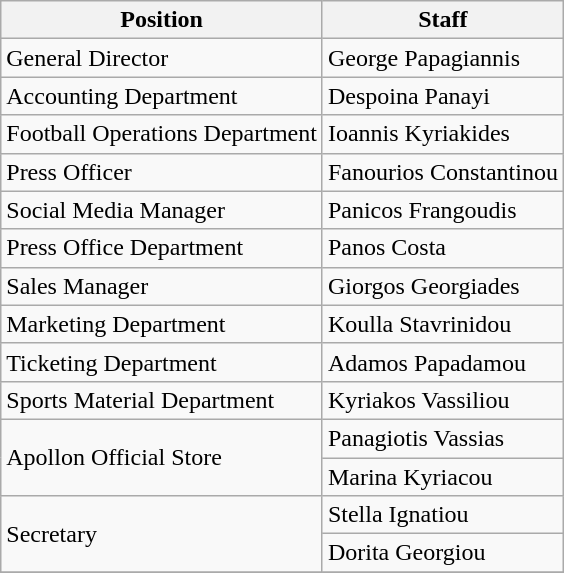<table class="wikitable" style="text-align: center">
<tr>
<th align=left>Position</th>
<th align=left>Staff</th>
</tr>
<tr>
<td align=left>General Director</td>
<td align=left> George Papagiannis</td>
</tr>
<tr>
<td align=left>Accounting Department</td>
<td align=left> Despoina Panayi</td>
</tr>
<tr>
<td align=left>Football Operations Department</td>
<td align=left> Ioannis Kyriakides</td>
</tr>
<tr>
<td align=left>Press Officer</td>
<td align=left> Fanourios Constantinou</td>
</tr>
<tr>
<td align=left>Social Media Manager</td>
<td align=left> Panicos Frangoudis</td>
</tr>
<tr>
<td align=left>Press Office Department</td>
<td align=left> Panos Costa</td>
</tr>
<tr>
<td align=left>Sales Manager</td>
<td align=left> Giorgos Georgiades</td>
</tr>
<tr>
<td align=left>Marketing Department</td>
<td align=left> Koulla Stavrinidou</td>
</tr>
<tr>
<td align=left>Ticketing Department</td>
<td align=left> Adamos Papadamou</td>
</tr>
<tr>
<td align=left>Sports Material Department</td>
<td align=left> Kyriakos Vassiliou</td>
</tr>
<tr>
<td rowspan=2 align=left>Apollon Official Store</td>
<td align=left> Panagiotis Vassias</td>
</tr>
<tr>
<td align=left> Marina Kyriacou</td>
</tr>
<tr>
<td rowspan=2 align=left>Secretary</td>
<td align=left> Stella Ignatiou</td>
</tr>
<tr>
<td align=left> Dorita Georgiou</td>
</tr>
<tr>
</tr>
</table>
